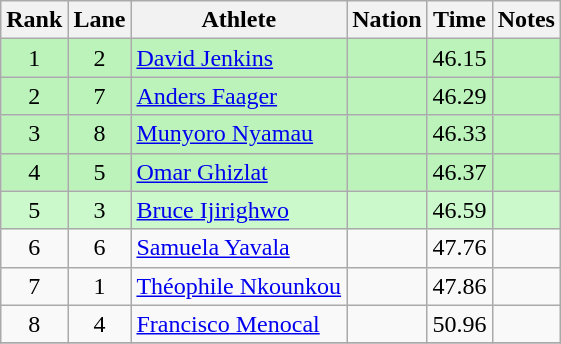<table class="wikitable sortable" style="text-align:center">
<tr>
<th>Rank</th>
<th>Lane</th>
<th>Athlete</th>
<th>Nation</th>
<th>Time</th>
<th>Notes</th>
</tr>
<tr bgcolor=bbf3bb>
<td>1</td>
<td>2</td>
<td align=left><a href='#'>David Jenkins</a></td>
<td align=left></td>
<td>46.15</td>
<td></td>
</tr>
<tr bgcolor=bbf3bb>
<td>2</td>
<td>7</td>
<td align=left><a href='#'>Anders Faager</a></td>
<td align=left></td>
<td>46.29</td>
<td></td>
</tr>
<tr bgcolor=bbf3bb>
<td>3</td>
<td>8</td>
<td align=left><a href='#'>Munyoro Nyamau</a></td>
<td align=left></td>
<td>46.33</td>
<td></td>
</tr>
<tr bgcolor=bbf3bb>
<td>4</td>
<td>5</td>
<td align=left><a href='#'>Omar Ghizlat</a></td>
<td align=left></td>
<td>46.37</td>
<td></td>
</tr>
<tr bgcolor=ccf9cc>
<td>5</td>
<td>3</td>
<td align=left><a href='#'>Bruce Ijirighwo</a></td>
<td align=left></td>
<td>46.59</td>
<td></td>
</tr>
<tr>
<td>6</td>
<td>6</td>
<td align=left><a href='#'>Samuela Yavala</a></td>
<td align=left></td>
<td>47.76</td>
<td></td>
</tr>
<tr>
<td>7</td>
<td>1</td>
<td align=left><a href='#'>Théophile Nkounkou</a></td>
<td align=left></td>
<td>47.86</td>
<td></td>
</tr>
<tr>
<td>8</td>
<td>4</td>
<td align=left><a href='#'>Francisco Menocal</a></td>
<td align=left></td>
<td>50.96</td>
<td></td>
</tr>
<tr>
</tr>
</table>
